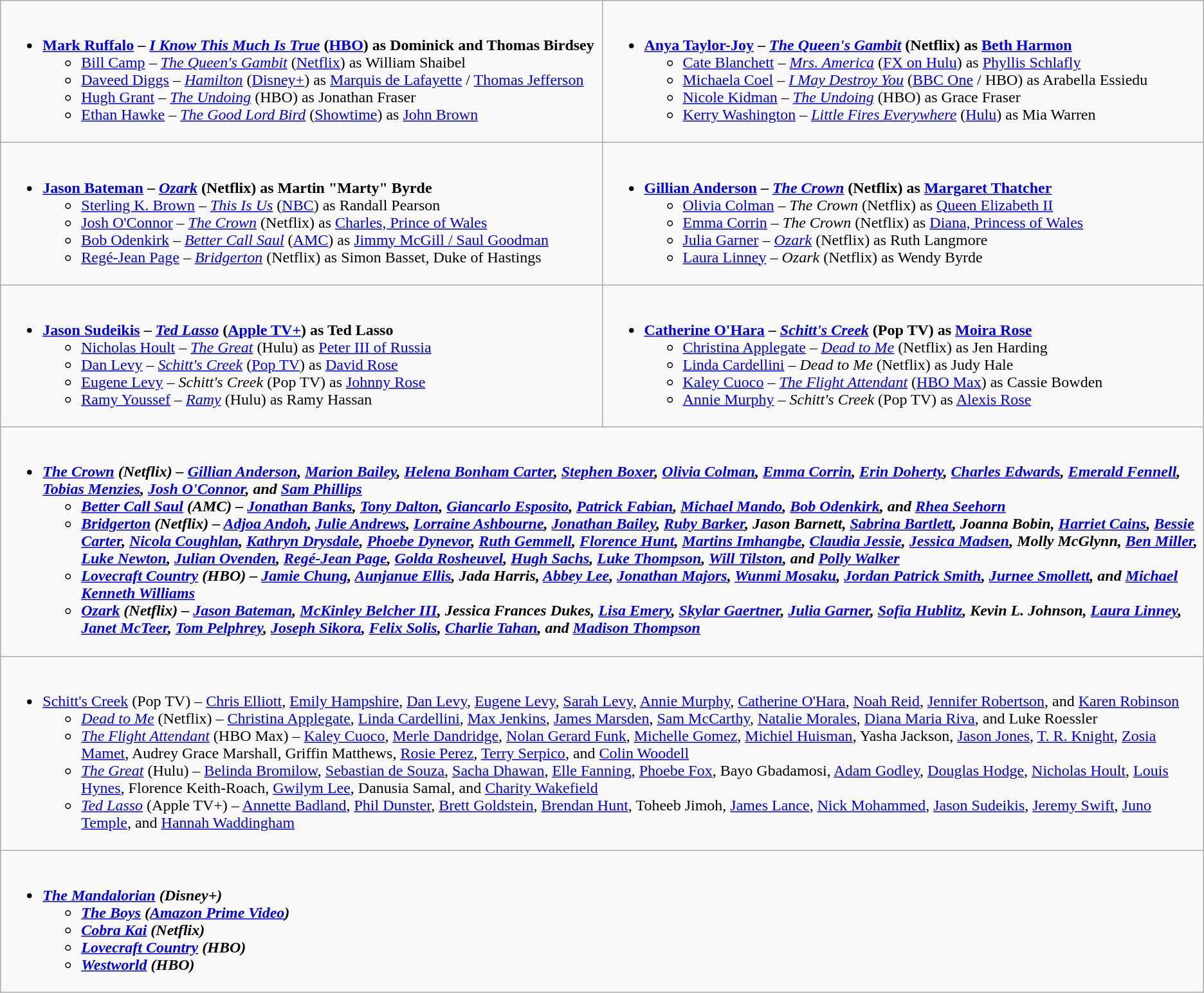<table class=wikitable style=font-size:100%>
<tr>
<td style="vertical-align:top;" width="50%"><br><ul><li><strong><a href='#'>Mark Ruffalo</a> – <em><a href='#'>I Know This Much Is True</a></em> (<a href='#'>HBO</a>) as Dominick and Thomas Birdsey</strong><ul><li><a href='#'>Bill Camp</a> – <em><a href='#'>The Queen's Gambit</a></em> (<a href='#'>Netflix</a>) as William Shaibel</li><li><a href='#'>Daveed Diggs</a> – <em><a href='#'>Hamilton</a></em> (<a href='#'>Disney+</a>) as <a href='#'>Marquis de Lafayette</a> / <a href='#'>Thomas Jefferson</a></li><li><a href='#'>Hugh Grant</a> – <em><a href='#'>The Undoing</a></em> (HBO) as Jonathan Fraser</li><li><a href='#'>Ethan Hawke</a> – <em><a href='#'>The Good Lord Bird</a></em> (<a href='#'>Showtime</a>) as <a href='#'>John Brown</a></li></ul></li></ul></td>
<td style="vertical-align:top;" width="50%"><br><ul><li><strong><a href='#'>Anya Taylor-Joy</a> – <em><a href='#'>The Queen's Gambit</a></em> (Netflix) as <a href='#'>Beth Harmon</a></strong><ul><li><a href='#'>Cate Blanchett</a> – <em><a href='#'>Mrs. America</a></em> (<a href='#'>FX on Hulu</a>) as <a href='#'>Phyllis Schlafly</a></li><li><a href='#'>Michaela Coel</a> – <em><a href='#'>I May Destroy You</a></em> (<a href='#'>BBC One</a> / HBO) as Arabella Essiedu</li><li><a href='#'>Nicole Kidman</a> – <em><a href='#'>The Undoing</a></em> (HBO) as Grace Fraser</li><li><a href='#'>Kerry Washington</a> – <em><a href='#'>Little Fires Everywhere</a></em> (<a href='#'>Hulu</a>) as Mia Warren</li></ul></li></ul></td>
</tr>
<tr>
<td style="vertical-align:top;" width="50%"><br><ul><li><strong><a href='#'>Jason Bateman</a> – <em><a href='#'>Ozark</a></em> (Netflix) as Martin "Marty" Byrde</strong><ul><li><a href='#'>Sterling K. Brown</a> – <em><a href='#'>This Is Us</a></em> (<a href='#'>NBC</a>) as Randall Pearson</li><li><a href='#'>Josh O'Connor</a> – <em><a href='#'>The Crown</a></em> (Netflix) as <a href='#'>Charles, Prince of Wales</a></li><li><a href='#'>Bob Odenkirk</a> – <em><a href='#'>Better Call Saul</a></em> (<a href='#'>AMC</a>) as <a href='#'>Jimmy McGill / Saul Goodman</a></li><li><a href='#'>Regé-Jean Page</a> – <em><a href='#'>Bridgerton</a></em> (Netflix) as Simon Basset, Duke of Hastings</li></ul></li></ul></td>
<td style="vertical-align:top;" width="50%"><br><ul><li><strong><a href='#'>Gillian Anderson</a> – <em><a href='#'>The Crown</a></em> (Netflix) as <a href='#'>Margaret Thatcher</a></strong><ul><li><a href='#'>Olivia Colman</a> – <em>The Crown</em> (Netflix) as <a href='#'>Queen Elizabeth II</a></li><li><a href='#'>Emma Corrin</a> – <em>The Crown</em> (Netflix) as <a href='#'>Diana, Princess of Wales</a></li><li><a href='#'>Julia Garner</a> – <em><a href='#'>Ozark</a></em> (Netflix) as Ruth Langmore</li><li><a href='#'>Laura Linney</a> – <em>Ozark</em> (Netflix) as Wendy Byrde</li></ul></li></ul></td>
</tr>
<tr>
<td style="vertical-align:top;" width="50%"><br><ul><li><strong><a href='#'>Jason Sudeikis</a> – <em><a href='#'>Ted Lasso</a></em> (<a href='#'>Apple TV+</a>) as Ted Lasso</strong><ul><li><a href='#'>Nicholas Hoult</a> – <em><a href='#'>The Great</a></em> (Hulu) as <a href='#'>Peter III of Russia</a></li><li><a href='#'>Dan Levy</a> – <em><a href='#'>Schitt's Creek</a></em> (<a href='#'>Pop TV</a>) as <a href='#'>David Rose</a></li><li><a href='#'>Eugene Levy</a> – <em>Schitt's Creek</em> (Pop TV) as <a href='#'>Johnny Rose</a></li><li><a href='#'>Ramy Youssef</a> – <em><a href='#'>Ramy</a></em> (Hulu) as Ramy Hassan</li></ul></li></ul></td>
<td style="vertical-align:top;" width="50%"><br><ul><li><strong><a href='#'>Catherine O'Hara</a> – <em><a href='#'>Schitt's Creek</a></em> (Pop TV) as <a href='#'>Moira Rose</a></strong><ul><li><a href='#'>Christina Applegate</a> – <em><a href='#'>Dead to Me</a></em> (Netflix) as Jen Harding</li><li><a href='#'>Linda Cardellini</a> – <em>Dead to Me</em> (Netflix) as Judy Hale</li><li><a href='#'>Kaley Cuoco</a> – <em><a href='#'>The Flight Attendant</a></em> (<a href='#'>HBO Max</a>) as Cassie Bowden</li><li><a href='#'>Annie Murphy</a> – <em>Schitt's Creek</em> (Pop TV) as <a href='#'>Alexis Rose</a></li></ul></li></ul></td>
</tr>
<tr>
<td style="vertical-align:top;" width="50%" colspan="2"><br><ul><li><strong><em><a href='#'>The Crown</a><em> (Netflix) – <a href='#'>Gillian Anderson</a>, <a href='#'>Marion Bailey</a>, <a href='#'>Helena Bonham Carter</a>, <a href='#'>Stephen Boxer</a>, <a href='#'>Olivia Colman</a>, <a href='#'>Emma Corrin</a>, <a href='#'>Erin Doherty</a>, <a href='#'>Charles Edwards</a>, <a href='#'>Emerald Fennell</a>, <a href='#'>Tobias Menzies</a>, <a href='#'>Josh O'Connor</a>, and <a href='#'>Sam Phillips</a><strong><ul><li></em><a href='#'>Better Call Saul</a><em> (AMC) – <a href='#'>Jonathan Banks</a>, <a href='#'>Tony Dalton</a>, <a href='#'>Giancarlo Esposito</a>, <a href='#'>Patrick Fabian</a>, <a href='#'>Michael Mando</a>, <a href='#'>Bob Odenkirk</a>, and <a href='#'>Rhea Seehorn</a></li><li></em><a href='#'>Bridgerton</a><em> (Netflix) – <a href='#'>Adjoa Andoh</a>, <a href='#'>Julie Andrews</a>, <a href='#'>Lorraine Ashbourne</a>, <a href='#'>Jonathan Bailey</a>, <a href='#'>Ruby Barker</a>, Jason Barnett, <a href='#'>Sabrina Bartlett</a>, Joanna Bobin, <a href='#'>Harriet Cains</a>, <a href='#'>Bessie Carter</a>, <a href='#'>Nicola Coughlan</a>, <a href='#'>Kathryn Drysdale</a>, <a href='#'>Phoebe Dynevor</a>, <a href='#'>Ruth Gemmell</a>, <a href='#'>Florence Hunt</a>, <a href='#'>Martins Imhangbe</a>, <a href='#'>Claudia Jessie</a>, <a href='#'>Jessica Madsen</a>, Molly McGlynn, <a href='#'>Ben Miller</a>, <a href='#'>Luke Newton</a>, <a href='#'>Julian Ovenden</a>, <a href='#'>Regé-Jean Page</a>, <a href='#'>Golda Rosheuvel</a>, <a href='#'>Hugh Sachs</a>, <a href='#'>Luke Thompson</a>, <a href='#'>Will Tilston</a>, and <a href='#'>Polly Walker</a></li><li></em><a href='#'>Lovecraft Country</a><em> (HBO) – <a href='#'>Jamie Chung</a>, <a href='#'>Aunjanue Ellis</a>, Jada Harris, <a href='#'>Abbey Lee</a>, <a href='#'>Jonathan Majors</a>, <a href='#'>Wunmi Mosaku</a>, <a href='#'>Jordan Patrick Smith</a>, <a href='#'>Jurnee Smollett</a>, and <a href='#'>Michael Kenneth Williams</a></li><li></em><a href='#'>Ozark</a><em> (Netflix) – <a href='#'>Jason Bateman</a>, <a href='#'>McKinley Belcher III</a>, Jessica Frances Dukes, <a href='#'>Lisa Emery</a>, <a href='#'>Skylar Gaertner</a>, <a href='#'>Julia Garner</a>, <a href='#'>Sofia Hublitz</a>, Kevin L. Johnson, <a href='#'>Laura Linney</a>, <a href='#'>Janet McTeer</a>, <a href='#'>Tom Pelphrey</a>, <a href='#'>Joseph Sikora</a>, <a href='#'>Felix Solis</a>, <a href='#'>Charlie Tahan</a>, and <a href='#'>Madison Thompson</a></li></ul></li></ul></td>
</tr>
<tr>
<td style="vertical-align:top;" width="50%" colspan="2"><br><ul><li></em></strong><a href='#'>Schitt's Creek</a></em> (Pop TV) – <a href='#'>Chris Elliott</a>, <a href='#'>Emily Hampshire</a>, <a href='#'>Dan Levy</a>, <a href='#'>Eugene Levy</a>, <a href='#'>Sarah Levy</a>, <a href='#'>Annie Murphy</a>, <a href='#'>Catherine O'Hara</a>, <a href='#'>Noah Reid</a>, <a href='#'>Jennifer Robertson</a>, and <a href='#'>Karen Robinson</a></strong><ul><li><em><a href='#'>Dead to Me</a></em> (Netflix) – <a href='#'>Christina Applegate</a>, <a href='#'>Linda Cardellini</a>, <a href='#'>Max Jenkins</a>, <a href='#'>James Marsden</a>, <a href='#'>Sam McCarthy</a>, <a href='#'>Natalie Morales</a>, <a href='#'>Diana Maria Riva</a>, and Luke Roessler</li><li><em><a href='#'>The Flight Attendant</a></em> (HBO Max) – <a href='#'>Kaley Cuoco</a>, <a href='#'>Merle Dandridge</a>, <a href='#'>Nolan Gerard Funk</a>, <a href='#'>Michelle Gomez</a>, <a href='#'>Michiel Huisman</a>, Yasha Jackson, <a href='#'>Jason Jones</a>, <a href='#'>T. R. Knight</a>, <a href='#'>Zosia Mamet</a>, Audrey Grace Marshall, Griffin Matthews, <a href='#'>Rosie Perez</a>, <a href='#'>Terry Serpico</a>, and <a href='#'>Colin Woodell</a></li><li><em><a href='#'>The Great</a></em> (Hulu) – <a href='#'>Belinda Bromilow</a>, <a href='#'>Sebastian de Souza</a>, <a href='#'>Sacha Dhawan</a>, <a href='#'>Elle Fanning</a>, <a href='#'>Phoebe Fox</a>, Bayo Gbadamosi, <a href='#'>Adam Godley</a>, <a href='#'>Douglas Hodge</a>, <a href='#'>Nicholas Hoult</a>, <a href='#'>Louis Hynes</a>, Florence Keith-Roach, <a href='#'>Gwilym Lee</a>, Danusia Samal, and <a href='#'>Charity Wakefield</a></li><li><em><a href='#'>Ted Lasso</a></em> (Apple TV+) – <a href='#'>Annette Badland</a>, <a href='#'>Phil Dunster</a>, <a href='#'>Brett Goldstein</a>, <a href='#'>Brendan Hunt</a>, Toheeb Jimoh, <a href='#'>James Lance</a>, <a href='#'>Nick Mohammed</a>, <a href='#'>Jason Sudeikis</a>, <a href='#'>Jeremy Swift</a>, <a href='#'>Juno Temple</a>, and <a href='#'>Hannah Waddingham</a></li></ul></li></ul></td>
</tr>
<tr>
<td style="vertical-align:top;" width="50%" colspan="2"><br><ul><li><strong><em><a href='#'>The Mandalorian</a><em> (Disney+)<strong><ul><li></em><a href='#'>The Boys</a><em> (<a href='#'>Amazon Prime Video</a>)</li><li></em><a href='#'>Cobra Kai</a><em> (Netflix)</li><li></em><a href='#'>Lovecraft Country</a><em> (HBO)</li><li></em><a href='#'>Westworld</a><em> (HBO)</li></ul></li></ul></td>
</tr>
</table>
